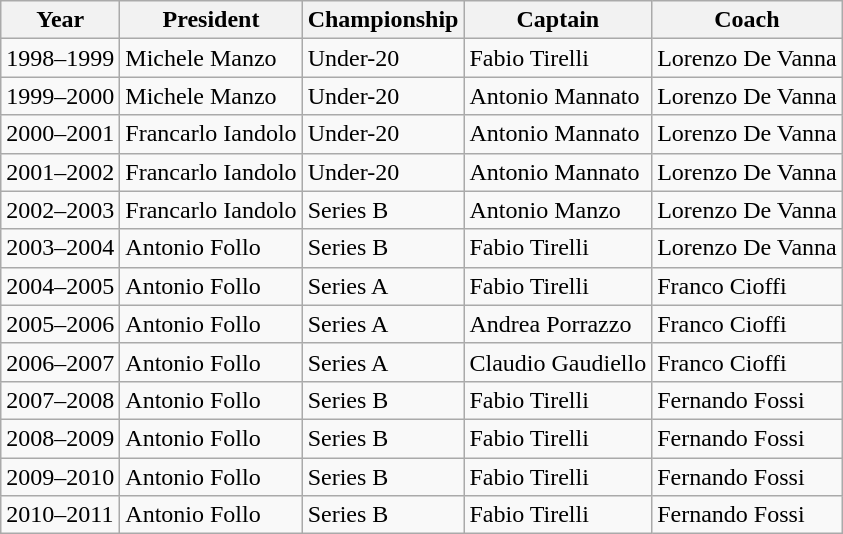<table class="wikitable">
<tr>
<th>Year</th>
<th>President</th>
<th>Championship</th>
<th>Captain</th>
<th>Coach</th>
</tr>
<tr>
<td>1998–1999</td>
<td> Michele Manzo</td>
<td>Under-20</td>
<td> Fabio Tirelli</td>
<td> Lorenzo De Vanna</td>
</tr>
<tr>
<td>1999–2000</td>
<td> Michele Manzo</td>
<td>Under-20</td>
<td> Antonio Mannato</td>
<td> Lorenzo De Vanna</td>
</tr>
<tr>
<td>2000–2001</td>
<td> Francarlo Iandolo</td>
<td>Under-20</td>
<td> Antonio Mannato</td>
<td> Lorenzo De Vanna</td>
</tr>
<tr>
<td>2001–2002</td>
<td> Francarlo Iandolo</td>
<td>Under-20</td>
<td> Antonio Mannato</td>
<td> Lorenzo De Vanna</td>
</tr>
<tr>
<td>2002–2003</td>
<td> Francarlo Iandolo</td>
<td>Series B</td>
<td> Antonio Manzo</td>
<td> Lorenzo De Vanna</td>
</tr>
<tr>
<td>2003–2004</td>
<td> Antonio Follo</td>
<td>Series B</td>
<td> Fabio Tirelli</td>
<td> Lorenzo De Vanna</td>
</tr>
<tr>
<td>2004–2005</td>
<td> Antonio Follo</td>
<td>Series A</td>
<td> Fabio Tirelli</td>
<td> Franco Cioffi</td>
</tr>
<tr>
<td>2005–2006</td>
<td> Antonio Follo</td>
<td>Series A</td>
<td> Andrea Porrazzo</td>
<td> Franco Cioffi</td>
</tr>
<tr>
<td>2006–2007</td>
<td> Antonio Follo</td>
<td>Series A</td>
<td> Claudio Gaudiello</td>
<td> Franco Cioffi</td>
</tr>
<tr>
<td>2007–2008</td>
<td> Antonio Follo</td>
<td>Series B</td>
<td> Fabio Tirelli</td>
<td> Fernando Fossi</td>
</tr>
<tr>
<td>2008–2009</td>
<td> Antonio Follo</td>
<td>Series B</td>
<td> Fabio Tirelli</td>
<td> Fernando Fossi</td>
</tr>
<tr>
<td>2009–2010</td>
<td> Antonio Follo</td>
<td>Series B</td>
<td> Fabio Tirelli</td>
<td> Fernando Fossi</td>
</tr>
<tr>
<td>2010–2011</td>
<td> Antonio Follo</td>
<td>Series B</td>
<td> Fabio Tirelli</td>
<td> Fernando Fossi</td>
</tr>
</table>
